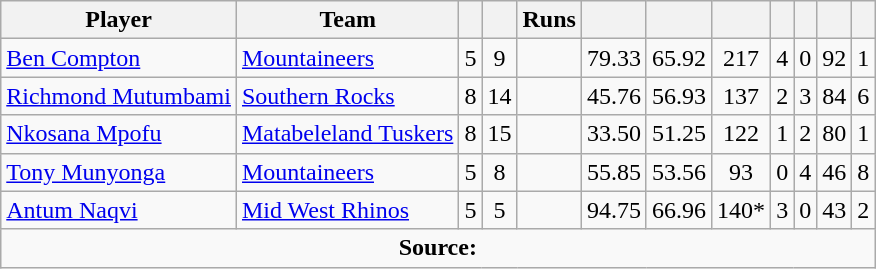<table class="wikitable sortable" style="text-align:center">
<tr>
<th class="unsortable">Player</th>
<th>Team</th>
<th></th>
<th></th>
<th>Runs</th>
<th></th>
<th></th>
<th></th>
<th></th>
<th></th>
<th></th>
<th></th>
</tr>
<tr>
<td style="text-align:left"><a href='#'>Ben Compton</a></td>
<td style="text-align:left"><a href='#'>Mountaineers</a></td>
<td>5</td>
<td>9</td>
<td><strong></strong></td>
<td>79.33</td>
<td>65.92</td>
<td>217</td>
<td>4</td>
<td>0</td>
<td>92</td>
<td>1</td>
</tr>
<tr>
<td style="text-align:left"><a href='#'>Richmond Mutumbami</a></td>
<td style="text-align:left"><a href='#'>Southern Rocks</a></td>
<td>8</td>
<td>14</td>
<td><strong></strong></td>
<td>45.76</td>
<td>56.93</td>
<td>137</td>
<td>2</td>
<td>3</td>
<td>84</td>
<td>6</td>
</tr>
<tr>
<td style="text-align:left"><a href='#'>Nkosana Mpofu</a></td>
<td style="text-align:left"><a href='#'>Matabeleland Tuskers</a></td>
<td>8</td>
<td>15</td>
<td><strong></strong></td>
<td>33.50</td>
<td>51.25</td>
<td>122</td>
<td>1</td>
<td>2</td>
<td>80</td>
<td>1</td>
</tr>
<tr>
<td style="text-align:left"><a href='#'>Tony Munyonga</a></td>
<td style="text-align:left"><a href='#'>Mountaineers</a></td>
<td>5</td>
<td>8</td>
<td><strong></strong></td>
<td>55.85</td>
<td>53.56</td>
<td>93</td>
<td>0</td>
<td>4</td>
<td>46</td>
<td>8</td>
</tr>
<tr>
<td style="text-align:left"><a href='#'>Antum Naqvi</a></td>
<td style="text-align:left"><a href='#'>Mid West Rhinos</a></td>
<td>5</td>
<td>5</td>
<td><strong></strong></td>
<td>94.75</td>
<td>66.96</td>
<td>140*</td>
<td>3</td>
<td>0</td>
<td>43</td>
<td>2</td>
</tr>
<tr class="sortbottom">
<td colspan="15"><strong>Source:</strong> </td>
</tr>
</table>
